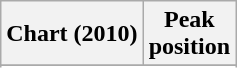<table class="wikitable sortable plainrowheaders" style="text-align:center;">
<tr>
<th scope="col">Chart (2010)</th>
<th scope="col">Peak<br>position</th>
</tr>
<tr>
</tr>
<tr>
</tr>
<tr>
</tr>
</table>
